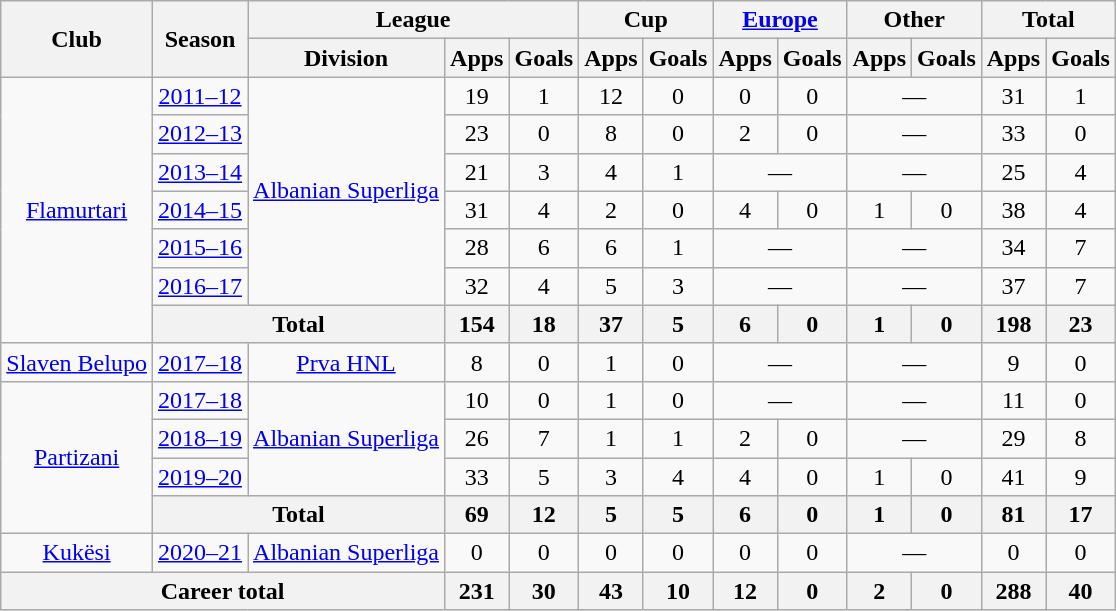<table class="wikitable" style="text-align: center;">
<tr>
<th rowspan="2">Club</th>
<th rowspan="2">Season</th>
<th colspan="3">League</th>
<th colspan="2">Cup</th>
<th colspan="2"><a href='#'>Europe</a></th>
<th colspan="2">Other</th>
<th colspan="2">Total</th>
</tr>
<tr>
<th>Division</th>
<th>Apps</th>
<th>Goals</th>
<th>Apps</th>
<th>Goals</th>
<th>Apps</th>
<th>Goals</th>
<th>Apps</th>
<th>Goals</th>
<th>Apps</th>
<th>Goals</th>
</tr>
<tr>
<td rowspan="7"><a href='#'>Flamurtari</a></td>
<td><a href='#'>2011–12</a></td>
<td rowspan="6"><a href='#'>Albanian Superliga</a></td>
<td>19</td>
<td>1</td>
<td>12</td>
<td>0</td>
<td>0</td>
<td>0</td>
<td colspan="2">—</td>
<td>31</td>
<td>1</td>
</tr>
<tr>
<td><a href='#'>2012–13</a></td>
<td>23</td>
<td>0</td>
<td>8</td>
<td>0</td>
<td>2</td>
<td>0</td>
<td colspan="2">—</td>
<td>33</td>
<td>0</td>
</tr>
<tr>
<td><a href='#'>2013–14</a></td>
<td>21</td>
<td>3</td>
<td>4</td>
<td>1</td>
<td colspan="2">—</td>
<td colspan="2">—</td>
<td>25</td>
<td>4</td>
</tr>
<tr>
<td><a href='#'>2014–15</a></td>
<td>31</td>
<td>4</td>
<td>2</td>
<td>0</td>
<td>4</td>
<td>0</td>
<td>1</td>
<td>0</td>
<td>38</td>
<td>4</td>
</tr>
<tr>
<td><a href='#'>2015–16</a></td>
<td>28</td>
<td>6</td>
<td>6</td>
<td>1</td>
<td colspan="2">—</td>
<td colspan="2">—</td>
<td>34</td>
<td>7</td>
</tr>
<tr>
<td><a href='#'>2016–17</a></td>
<td>32</td>
<td>4</td>
<td>5</td>
<td>3</td>
<td colspan="2">—</td>
<td colspan="2">—</td>
<td>37</td>
<td>7</td>
</tr>
<tr>
<th colspan="2">Total</th>
<th>154</th>
<th>18</th>
<th>37</th>
<th>5</th>
<th>6</th>
<th>0</th>
<th>1</th>
<th>0</th>
<th>198</th>
<th>23</th>
</tr>
<tr>
<td rowspan="1"><a href='#'>Slaven Belupo</a></td>
<td><a href='#'>2017–18</a></td>
<td rowspan="1"><a href='#'>Prva HNL</a></td>
<td>8</td>
<td>0</td>
<td>1</td>
<td>0</td>
<td colspan="2">—</td>
<td colspan="2">—</td>
<td>9</td>
<td>0</td>
</tr>
<tr>
<td rowspan="4"><a href='#'>Partizani</a></td>
<td><a href='#'>2017–18</a></td>
<td rowspan="3"><a href='#'>Albanian Superliga</a></td>
<td>10</td>
<td>0</td>
<td>1</td>
<td>0</td>
<td colspan="2">—</td>
<td colspan="2">—</td>
<td>11</td>
<td>0</td>
</tr>
<tr>
<td><a href='#'>2018–19</a></td>
<td>26</td>
<td>7</td>
<td>1</td>
<td>1</td>
<td>2</td>
<td>0</td>
<td colspan="2">—</td>
<td>29</td>
<td>8</td>
</tr>
<tr>
<td><a href='#'>2019–20</a></td>
<td>33</td>
<td>5</td>
<td>3</td>
<td>4</td>
<td>4</td>
<td>0</td>
<td>1</td>
<td>0</td>
<td>41</td>
<td>9</td>
</tr>
<tr>
<th colspan="2">Total</th>
<th>69</th>
<th>12</th>
<th>5</th>
<th>5</th>
<th>6</th>
<th>0</th>
<th>1</th>
<th>0</th>
<th>81</th>
<th>17</th>
</tr>
<tr>
<td rowspan="1"><a href='#'>Kukësi</a></td>
<td><a href='#'>2020–21</a></td>
<td rowspan="1"><a href='#'>Albanian Superliga</a></td>
<td>0</td>
<td>0</td>
<td>0</td>
<td>0</td>
<td>0</td>
<td>0</td>
<td colspan="2">—</td>
<td>0</td>
<td>0</td>
</tr>
<tr>
<th colspan="3">Career total</th>
<th>231</th>
<th>30</th>
<th>43</th>
<th>10</th>
<th>12</th>
<th>0</th>
<th>2</th>
<th>0</th>
<th>288</th>
<th>40</th>
</tr>
</table>
